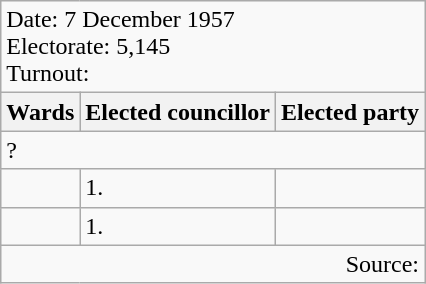<table class=wikitable>
<tr>
<td colspan=3>Date: 7 December 1957<br>Electorate: 5,145 <br>Turnout:</td>
</tr>
<tr>
<th>Wards</th>
<th>Elected councillor</th>
<th>Elected party</th>
</tr>
<tr>
<td colspan=3>?</td>
</tr>
<tr>
<td></td>
<td>1.</td>
<td></td>
</tr>
<tr>
<td></td>
<td>1.</td>
<td></td>
</tr>
<tr>
<td colspan=3 align=right>Source: </td>
</tr>
</table>
